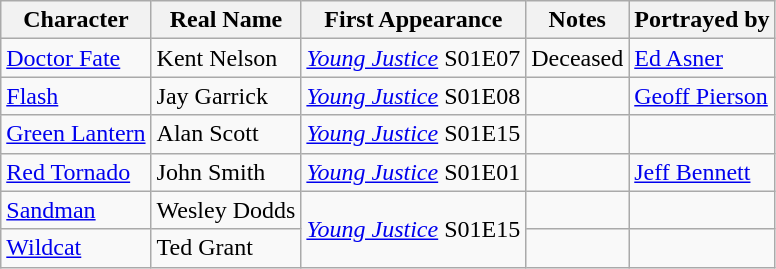<table class="wikitable">
<tr>
<th>Character</th>
<th>Real Name</th>
<th>First Appearance</th>
<th>Notes</th>
<th>Portrayed by</th>
</tr>
<tr>
<td><a href='#'>Doctor Fate</a></td>
<td>Kent Nelson</td>
<td><a href='#'><em>Young Justice</em></a> S01E07</td>
<td>Deceased</td>
<td><a href='#'>Ed Asner</a></td>
</tr>
<tr>
<td><a href='#'>Flash</a></td>
<td>Jay Garrick</td>
<td><a href='#'><em>Young Justice</em></a> S01E08</td>
<td></td>
<td><a href='#'>Geoff Pierson</a></td>
</tr>
<tr>
<td><a href='#'>Green Lantern</a></td>
<td>Alan Scott</td>
<td><a href='#'><em>Young Justice</em></a> S01E15</td>
<td></td>
<td></td>
</tr>
<tr>
<td><a href='#'>Red Tornado</a></td>
<td>John Smith</td>
<td><a href='#'><em>Young Justice</em></a> S01E01</td>
<td></td>
<td><a href='#'>Jeff Bennett</a></td>
</tr>
<tr>
<td><a href='#'>Sandman</a></td>
<td>Wesley Dodds</td>
<td rowspan="2"><a href='#'><em>Young Justice</em></a> S01E15</td>
<td></td>
<td></td>
</tr>
<tr>
<td><a href='#'>Wildcat</a></td>
<td>Ted Grant</td>
<td></td>
<td></td>
</tr>
</table>
